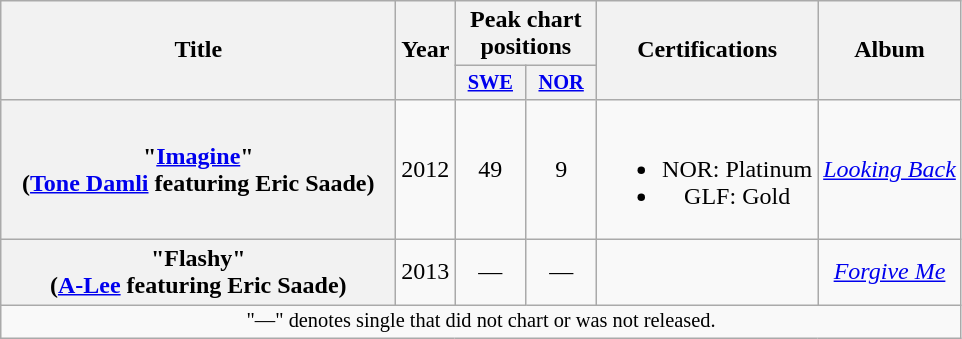<table class="wikitable plainrowheaders" style="text-align:center;">
<tr>
<th scope="col" rowspan="2" style="width:16em;">Title</th>
<th scope="col" rowspan="2" style="width:1em;">Year</th>
<th scope="col" colspan="2">Peak chart positions</th>
<th scope="col" rowspan="2">Certifications</th>
<th scope="col" rowspan="2">Album</th>
</tr>
<tr>
<th scope="col" style="width:3em;font-size:85%;"><a href='#'>SWE</a><br></th>
<th scope="col" style="width:3em;font-size:85%;"><a href='#'>NOR</a><br></th>
</tr>
<tr>
<th scope="row">"<a href='#'>Imagine</a>"<br><span>(<a href='#'>Tone Damli</a> featuring Eric Saade)</span></th>
<td>2012</td>
<td>49</td>
<td>9</td>
<td><br><ul><li>NOR: Platinum</li><li>GLF: Gold</li></ul></td>
<td><em><a href='#'>Looking Back</a></em></td>
</tr>
<tr>
<th scope="row">"Flashy"<br><span>(<a href='#'>A-Lee</a> featuring Eric Saade)</span></th>
<td>2013</td>
<td>—</td>
<td>—</td>
<td></td>
<td><em><a href='#'>Forgive Me</a></em></td>
</tr>
<tr>
<td colspan="17" style="text-align:center; font-size:85%;">"—" denotes single that did not chart or was not released.</td>
</tr>
</table>
